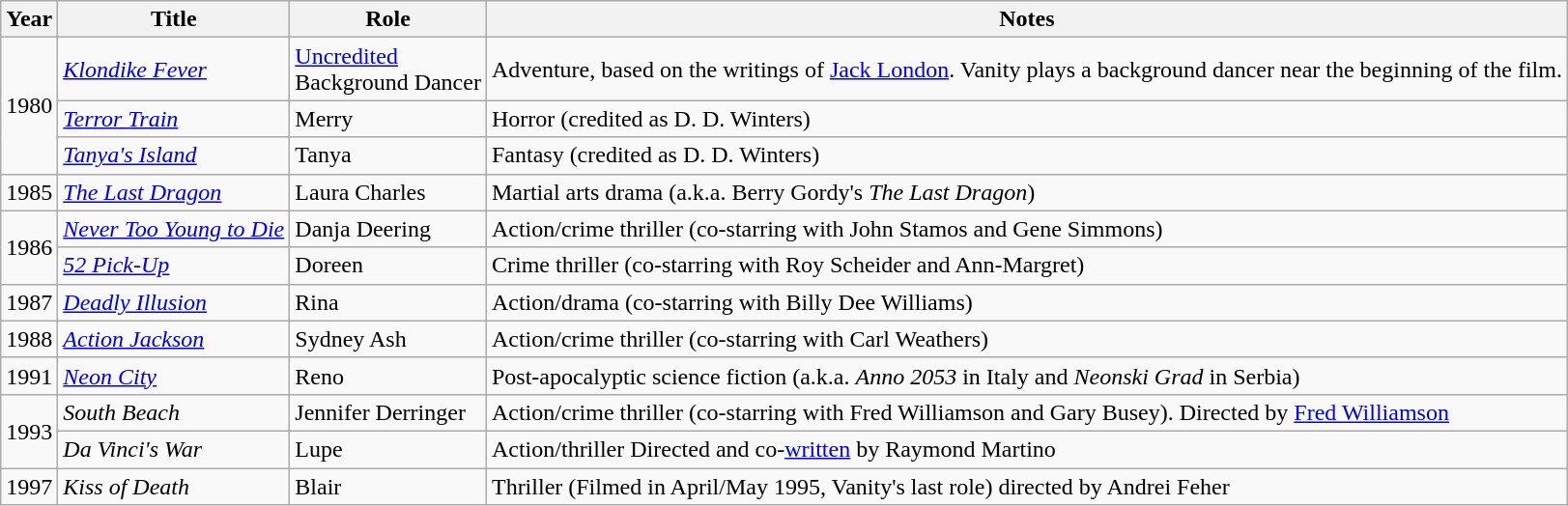<table class="wikitable sortable">
<tr>
<th>Year</th>
<th>Title</th>
<th>Role</th>
<th class="unsortable">Notes</th>
</tr>
<tr>
<td rowspan="3">1980</td>
<td><em><a href='#'>Klondike Fever</a></em></td>
<td><a href='#'>Uncredited</a><br>Background Dancer</td>
<td>Adventure, based on the writings of <a href='#'>Jack London</a>. Vanity plays a background dancer near the beginning of the film.</td>
</tr>
<tr>
<td><em><a href='#'>Terror Train</a></em></td>
<td>Merry</td>
<td>Horror (credited as D. D. Winters)</td>
</tr>
<tr>
<td><em><a href='#'>Tanya's Island</a></em></td>
<td>Tanya</td>
<td>Fantasy (credited as D. D. Winters)</td>
</tr>
<tr>
<td>1985</td>
<td data-sort-value="Last Dragon, The"><em><a href='#'>The Last Dragon</a></em></td>
<td>Laura Charles</td>
<td>Martial arts drama (a.k.a. Berry Gordy's <em>The Last Dragon</em>)</td>
</tr>
<tr>
<td rowspan="2">1986</td>
<td><em><a href='#'>Never Too Young to Die</a></em></td>
<td>Danja Deering</td>
<td>Action/crime thriller (co-starring with John Stamos and Gene Simmons)</td>
</tr>
<tr>
<td><em><a href='#'>52 Pick-Up</a></em></td>
<td>Doreen</td>
<td>Crime thriller (co-starring with Roy Scheider and Ann-Margret)</td>
</tr>
<tr>
<td>1987</td>
<td><em><a href='#'>Deadly Illusion</a></em></td>
<td>Rina</td>
<td>Action/drama (co-starring with Billy Dee Williams)</td>
</tr>
<tr>
<td>1988</td>
<td><em><a href='#'>Action Jackson</a></em></td>
<td>Sydney Ash</td>
<td>Action/crime thriller (co-starring with Carl Weathers)</td>
</tr>
<tr>
<td>1991</td>
<td><em><a href='#'>Neon City</a></em></td>
<td>Reno</td>
<td>Post-apocalyptic science fiction (a.k.a. <em>Anno 2053</em> in Italy and <em>Neonski Grad</em> in Serbia)</td>
</tr>
<tr>
<td rowspan="2">1993</td>
<td><em>South Beach</em></td>
<td>Jennifer Derringer</td>
<td>Action/crime thriller (co-starring with Fred Williamson and Gary Busey). Directed by <a href='#'>Fred Williamson</a></td>
</tr>
<tr>
<td><em>Da Vinci's War</em></td>
<td>Lupe</td>
<td>Action/thriller Directed and co-<a href='#'>written</a> by Raymond Martino</td>
</tr>
<tr>
<td>1997</td>
<td><em>Kiss of Death</em></td>
<td>Blair</td>
<td>Thriller (Filmed in April/May 1995, Vanity's last role) directed by Andrei Feher</td>
</tr>
</table>
